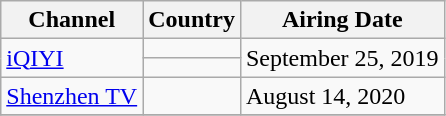<table class="wikitable">
<tr>
<th>Channel</th>
<th>Country</th>
<th>Airing Date</th>
</tr>
<tr>
<td rowspan="2"><a href='#'>iQIYI</a></td>
<td></td>
<td rowspan="2">September 25, 2019</td>
</tr>
<tr>
<td></td>
</tr>
<tr>
<td><a href='#'>Shenzhen TV</a></td>
<td></td>
<td>August 14, 2020</td>
</tr>
<tr>
</tr>
</table>
